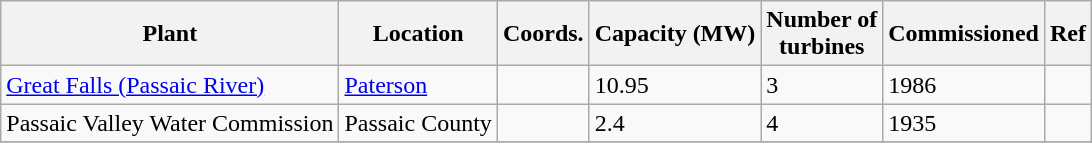<table class="wikitable sortable">
<tr>
<th>Plant</th>
<th>Location</th>
<th>Coords.</th>
<th>Capacity (MW)</th>
<th>Number of<br>turbines</th>
<th>Commissioned</th>
<th>Ref</th>
</tr>
<tr>
<td><a href='#'>Great Falls (Passaic River)</a></td>
<td><a href='#'>Paterson</a></td>
<td></td>
<td>10.95</td>
<td>3</td>
<td>1986</td>
<td></td>
</tr>
<tr>
<td>Passaic Valley Water Commission</td>
<td>Passaic County</td>
<td></td>
<td>2.4</td>
<td>4</td>
<td>1935</td>
<td></td>
</tr>
<tr>
</tr>
</table>
